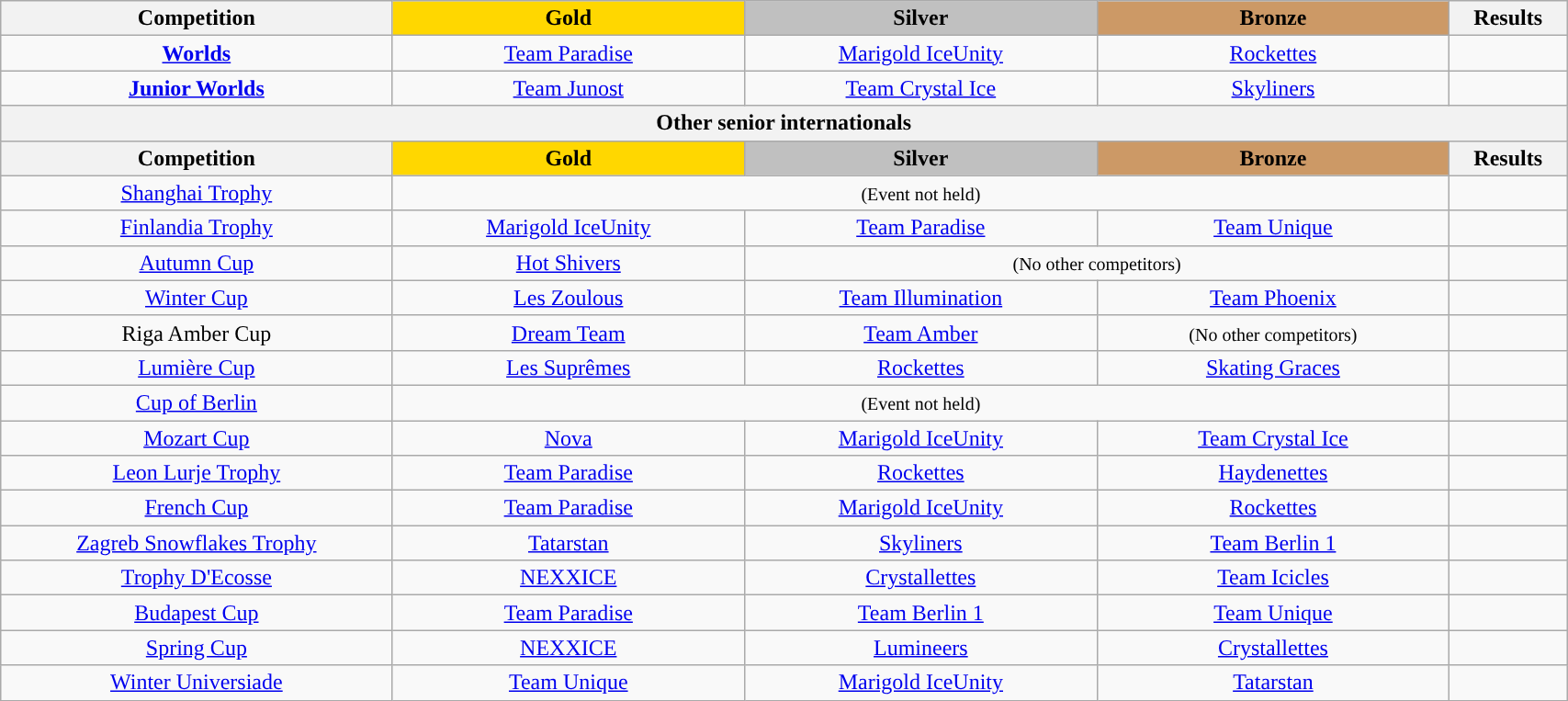<table class="wikitable" style="text-align:center; width:90%;">
<tr>
<th scope="col" style="text-align:center; width:25%;">Competition</th>
<td scope="col" style="text-align:center; width:22.5%; background:gold"><strong>Gold</strong></td>
<td scope="col" style="text-align:center; width:22.5%; background:silver"><strong>Silver</strong></td>
<td scope="col" style="text-align:center; width:22.5%; background:#c96"><strong>Bronze</strong></td>
<th scope="col" style="text-align:center; width:7.5%;">Results</th>
</tr>
<tr>
<td align="center"><strong><a href='#'>Worlds</a></strong></td>
<td><a href='#'>Team Paradise</a></td>
<td><a href='#'>Marigold IceUnity</a></td>
<td><a href='#'>Rockettes</a></td>
<td align="center"></td>
</tr>
<tr>
<td align="center"><a href='#'><strong>Junior Worlds</strong></a></td>
<td><a href='#'>Team Junost</a></td>
<td><a href='#'>Team Crystal Ice</a></td>
<td><a href='#'>Skyliners</a></td>
<td align="center"></td>
</tr>
<tr>
<th colspan="5">Other senior internationals</th>
</tr>
<tr>
<th scope="col" style="text-align:center; width:25%;">Competition</th>
<td scope="col" style="text-align:center; width:22.5%; background:gold"><strong>Gold</strong></td>
<td scope="col" style="text-align:center; width:22.5%; background:silver"><strong>Silver</strong></td>
<td scope="col" style="text-align:center; width:22.5%; background:#c96"><strong>Bronze</strong></td>
<th scope="col" style="text-align:center; width:7.5%;">Results</th>
</tr>
<tr>
<td><a href='#'>Shanghai Trophy</a></td>
<td colspan="3"><small>(Event not held)</small></td>
<td></td>
</tr>
<tr>
<td align="center"><a href='#'>Finlandia Trophy</a></td>
<td><a href='#'>Marigold IceUnity</a></td>
<td><a href='#'>Team Paradise</a></td>
<td><a href='#'>Team Unique</a></td>
<td align="center"></td>
</tr>
<tr>
<td align="center"><a href='#'>Autumn Cup</a></td>
<td><a href='#'>Hot Shivers</a></td>
<td colspan="2"><small>(No other competitors)</small></td>
<td align="center"></td>
</tr>
<tr>
<td><a href='#'>Winter Cup</a></td>
<td><a href='#'>Les Zoulous</a></td>
<td><a href='#'>Team Illumination</a></td>
<td><a href='#'>Team Phoenix</a></td>
<td></td>
</tr>
<tr>
<td>Riga Amber Cup</td>
<td><a href='#'>Dream Team</a></td>
<td><a href='#'>Team Amber</a></td>
<td><small>(No other competitors)</small></td>
<td></td>
</tr>
<tr>
<td><a href='#'>Lumière Cup</a></td>
<td><a href='#'>Les Suprêmes</a></td>
<td><a href='#'>Rockettes</a></td>
<td><a href='#'>Skating Graces</a></td>
<td></td>
</tr>
<tr>
<td><a href='#'>Cup of Berlin</a></td>
<td colspan="3"><small>(Event not held)</small></td>
<td></td>
</tr>
<tr>
<td><a href='#'>Mozart Cup</a></td>
<td><a href='#'>Nova</a></td>
<td><a href='#'>Marigold IceUnity</a></td>
<td><a href='#'>Team Crystal Ice</a></td>
<td></td>
</tr>
<tr>
<td><a href='#'>Leon Lurje Trophy</a></td>
<td><a href='#'>Team Paradise</a></td>
<td><a href='#'>Rockettes</a></td>
<td><a href='#'>Haydenettes</a></td>
<td></td>
</tr>
<tr>
<td><a href='#'>French Cup</a></td>
<td><a href='#'>Team Paradise</a></td>
<td><a href='#'>Marigold IceUnity</a></td>
<td><a href='#'>Rockettes</a></td>
<td></td>
</tr>
<tr>
<td><a href='#'>Zagreb Snowflakes Trophy</a></td>
<td><a href='#'>Tatarstan</a></td>
<td><a href='#'>Skyliners</a></td>
<td><a href='#'>Team Berlin 1</a></td>
<td></td>
</tr>
<tr>
<td><a href='#'>Trophy D'Ecosse</a></td>
<td><a href='#'>NEXXICE</a></td>
<td><a href='#'>Crystallettes</a></td>
<td><a href='#'>Team Icicles</a></td>
<td></td>
</tr>
<tr>
<td><a href='#'>Budapest Cup</a></td>
<td><a href='#'>Team Paradise</a></td>
<td><a href='#'>Team Berlin 1</a></td>
<td><a href='#'>Team Unique</a></td>
<td></td>
</tr>
<tr>
<td><a href='#'>Spring Cup</a></td>
<td><a href='#'>NEXXICE</a></td>
<td><a href='#'>Lumineers</a></td>
<td><a href='#'>Crystallettes</a></td>
<td></td>
</tr>
<tr>
<td><a href='#'>Winter Universiade</a></td>
<td><a href='#'>Team Unique</a></td>
<td><a href='#'>Marigold IceUnity</a></td>
<td><a href='#'>Tatarstan</a></td>
<td></td>
</tr>
</table>
